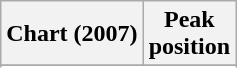<table class="wikitable sortable plainrowheaders" style="text-align:center">
<tr>
<th scope="col">Chart (2007)</th>
<th scope="col">Peak<br> position</th>
</tr>
<tr>
</tr>
<tr>
</tr>
</table>
